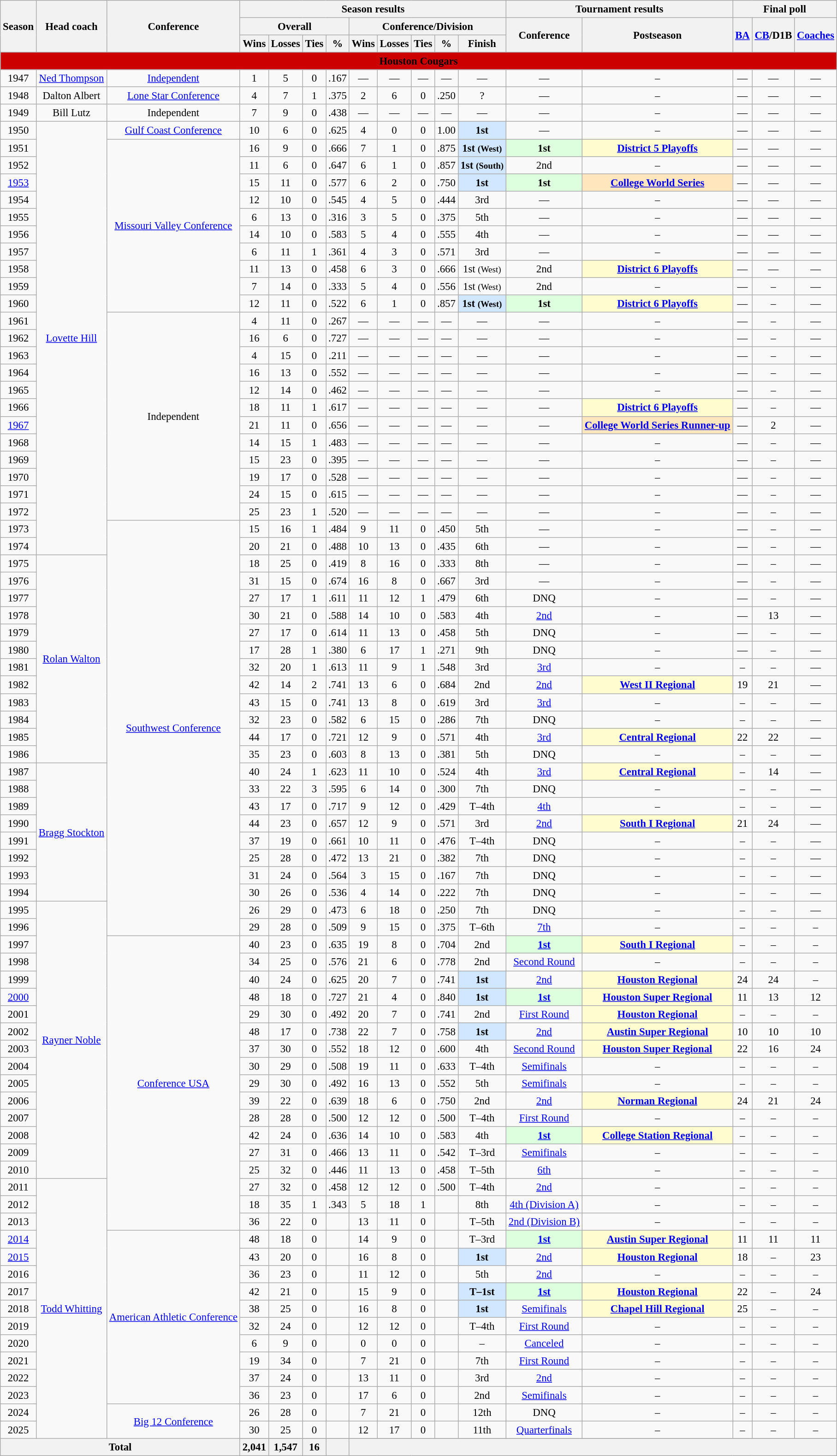<table class="wikitable" style="font-size: 95%; text-align:center;">
<tr>
<th rowspan=3>Season</th>
<th rowspan=3>Head coach</th>
<th rowspan=3>Conference</th>
<th colspan=9>Season results</th>
<th colspan=2>Tournament results</th>
<th colspan=3>Final poll</th>
</tr>
<tr>
<th colspan=4>Overall</th>
<th colspan=5>Conference/Division</th>
<th rowspan=2>Conference</th>
<th rowspan=2>Postseason</th>
<th rowspan=2><a href='#'>BA</a></th>
<th rowspan=2><a href='#'>CB</a>/D1B</th>
<th rowspan=2><a href='#'>Coaches</a></th>
</tr>
<tr>
<th>Wins</th>
<th>Losses</th>
<th>Ties</th>
<th>%</th>
<th>Wins</th>
<th>Losses</th>
<th>Ties</th>
<th>%</th>
<th>Finish</th>
</tr>
<tr>
<td colspan=17 bgcolor="#CC0000"><span><strong>Houston Cougars</strong></span></td>
</tr>
<tr>
<td>1947</td>
<td rowspan=1><a href='#'>Ned Thompson</a></td>
<td rowspan=1><a href='#'>Independent</a></td>
<td>1</td>
<td>5</td>
<td>0</td>
<td>.167</td>
<td>—</td>
<td>—</td>
<td>—</td>
<td>—</td>
<td>—</td>
<td>—</td>
<td>–</td>
<td>—</td>
<td>—</td>
<td>—</td>
</tr>
<tr>
<td>1948</td>
<td rowspan=1>Dalton Albert</td>
<td rowspan=1><a href='#'>Lone Star Conference</a></td>
<td>4</td>
<td>7</td>
<td>1</td>
<td>.375</td>
<td>2</td>
<td>6</td>
<td>0</td>
<td>.250</td>
<td>?</td>
<td>—</td>
<td>–</td>
<td>—</td>
<td>—</td>
<td>—</td>
</tr>
<tr>
<td>1949</td>
<td rowspan=1>Bill Lutz</td>
<td rowspan=1>Independent</td>
<td>7</td>
<td>9</td>
<td>0</td>
<td>.438</td>
<td>—</td>
<td>—</td>
<td>—</td>
<td>—</td>
<td>—</td>
<td>—</td>
<td>–</td>
<td>—</td>
<td>—</td>
<td>—</td>
</tr>
<tr>
<td>1950</td>
<td rowspan=25><a href='#'>Lovette Hill</a></td>
<td rowspan=1><a href='#'>Gulf Coast Conference</a></td>
<td>10</td>
<td>6</td>
<td>0</td>
<td>.625</td>
<td>4</td>
<td>0</td>
<td>0</td>
<td>1.00</td>
<td bgcolor="#D0E7FF"><strong>1st</strong></td>
<td>—</td>
<td>–</td>
<td>—</td>
<td>—</td>
<td>—</td>
</tr>
<tr>
<td>1951</td>
<td rowspan=10><a href='#'>Missouri Valley Conference</a></td>
<td>16</td>
<td>9</td>
<td>0</td>
<td>.666</td>
<td>7</td>
<td>1</td>
<td>0</td>
<td>.875</td>
<td bgcolor="#D0E7FF"><strong>1st <small>(West)</small></strong></td>
<td bgcolor="#DDFFDD"><strong>1st</strong></td>
<td bgcolor="#FFFDD0"><strong><a href='#'>District 5 Playoffs</a></strong></td>
<td>—</td>
<td>—</td>
<td>—</td>
</tr>
<tr>
<td>1952</td>
<td>11</td>
<td>6</td>
<td>0</td>
<td>.647</td>
<td>6</td>
<td>1</td>
<td>0</td>
<td>.857</td>
<td bgcolor="#D0E7FF"><strong>1st <small>(South)</small></strong></td>
<td>2nd</td>
<td>–</td>
<td>—</td>
<td>—</td>
<td>—</td>
</tr>
<tr>
<td><a href='#'>1953</a></td>
<td>15</td>
<td>11</td>
<td>0</td>
<td>.577</td>
<td>6</td>
<td>2</td>
<td>0</td>
<td>.750</td>
<td bgcolor="#D0E7FF"><strong>1st</strong></td>
<td bgcolor="#DDFFDD"><strong>1st</strong></td>
<td bgcolor="#FFE6BD"><strong><a href='#'>College World Series</a></strong></td>
<td>—</td>
<td>—</td>
<td>—</td>
</tr>
<tr>
<td>1954</td>
<td>12</td>
<td>10</td>
<td>0</td>
<td>.545</td>
<td>4</td>
<td>5</td>
<td>0</td>
<td>.444</td>
<td>3rd</td>
<td>—</td>
<td>–</td>
<td>—</td>
<td>—</td>
<td>—</td>
</tr>
<tr>
<td>1955</td>
<td>6</td>
<td>13</td>
<td>0</td>
<td>.316</td>
<td>3</td>
<td>5</td>
<td>0</td>
<td>.375</td>
<td>5th</td>
<td>—</td>
<td>–</td>
<td>—</td>
<td>—</td>
<td>—</td>
</tr>
<tr>
<td>1956</td>
<td>14</td>
<td>10</td>
<td>0</td>
<td>.583</td>
<td>5</td>
<td>4</td>
<td>0</td>
<td>.555</td>
<td>4th</td>
<td>—</td>
<td>–</td>
<td>—</td>
<td>—</td>
<td>—</td>
</tr>
<tr>
<td>1957</td>
<td>6</td>
<td>11</td>
<td>1</td>
<td>.361</td>
<td>4</td>
<td>3</td>
<td>0</td>
<td>.571</td>
<td>3rd</td>
<td>—</td>
<td>–</td>
<td>—</td>
<td>—</td>
<td>—</td>
</tr>
<tr>
<td>1958</td>
<td>11</td>
<td>13</td>
<td>0</td>
<td>.458</td>
<td>6</td>
<td>3</td>
<td>0</td>
<td>.666</td>
<td>1st <small>(West)</small></td>
<td>2nd</td>
<td bgcolor="#FFFDD0"><strong><a href='#'>District 6 Playoffs</a></strong></td>
<td>—</td>
<td>—</td>
<td>—</td>
</tr>
<tr>
<td>1959</td>
<td>7</td>
<td>14</td>
<td>0</td>
<td>.333</td>
<td>5</td>
<td>4</td>
<td>0</td>
<td>.556</td>
<td>1st <small>(West)</small></td>
<td>2nd</td>
<td>–</td>
<td>—</td>
<td>–</td>
<td>—</td>
</tr>
<tr>
<td>1960</td>
<td>12</td>
<td>11</td>
<td>0</td>
<td>.522</td>
<td>6</td>
<td>1</td>
<td>0</td>
<td>.857</td>
<td bgcolor="#D0E7FF"><strong>1st <small>(West)</small></strong></td>
<td bgcolor="#DDFFDD"><strong>1st</strong></td>
<td bgcolor="#FFFDD0"><strong><a href='#'>District 6 Playoffs</a></strong></td>
<td>—</td>
<td>–</td>
<td>—</td>
</tr>
<tr>
<td>1961</td>
<td rowspan=12>Independent</td>
<td>4</td>
<td>11</td>
<td>0</td>
<td>.267</td>
<td>—</td>
<td>—</td>
<td>—</td>
<td>—</td>
<td>—</td>
<td>—</td>
<td>–</td>
<td>—</td>
<td>–</td>
<td>—</td>
</tr>
<tr>
<td>1962</td>
<td>16</td>
<td>6</td>
<td>0</td>
<td>.727</td>
<td>—</td>
<td>—</td>
<td>—</td>
<td>—</td>
<td>—</td>
<td>—</td>
<td>–</td>
<td>—</td>
<td>–</td>
<td>—</td>
</tr>
<tr>
<td>1963</td>
<td>4</td>
<td>15</td>
<td>0</td>
<td>.211</td>
<td>—</td>
<td>—</td>
<td>—</td>
<td>—</td>
<td>—</td>
<td>—</td>
<td>–</td>
<td>—</td>
<td>–</td>
<td>—</td>
</tr>
<tr>
<td>1964</td>
<td>16</td>
<td>13</td>
<td>0</td>
<td>.552</td>
<td>—</td>
<td>—</td>
<td>—</td>
<td>—</td>
<td>—</td>
<td>—</td>
<td>–</td>
<td>—</td>
<td>–</td>
<td>—</td>
</tr>
<tr>
<td>1965</td>
<td>12</td>
<td>14</td>
<td>0</td>
<td>.462</td>
<td>—</td>
<td>—</td>
<td>—</td>
<td>—</td>
<td>—</td>
<td>—</td>
<td>–</td>
<td>—</td>
<td>–</td>
<td>—</td>
</tr>
<tr>
<td>1966</td>
<td>18</td>
<td>11</td>
<td>1</td>
<td>.617</td>
<td>—</td>
<td>—</td>
<td>—</td>
<td>—</td>
<td>—</td>
<td>—</td>
<td bgcolor="#FFFDD0"><strong><a href='#'>District 6 Playoffs</a></strong></td>
<td>—</td>
<td>–</td>
<td>—</td>
</tr>
<tr>
<td><a href='#'>1967</a></td>
<td>21</td>
<td>11</td>
<td>0</td>
<td>.656</td>
<td>—</td>
<td>—</td>
<td>—</td>
<td>—</td>
<td>—</td>
<td>—</td>
<td bgcolor="#FFE6BD"><strong><a href='#'>College World Series Runner-up</a></strong></td>
<td>—</td>
<td>2</td>
<td>—</td>
</tr>
<tr>
<td>1968</td>
<td>14</td>
<td>15</td>
<td>1</td>
<td>.483</td>
<td>—</td>
<td>—</td>
<td>—</td>
<td>—</td>
<td>—</td>
<td>—</td>
<td>–</td>
<td>—</td>
<td>–</td>
<td>—</td>
</tr>
<tr>
<td>1969</td>
<td>15</td>
<td>23</td>
<td>0</td>
<td>.395</td>
<td>—</td>
<td>—</td>
<td>—</td>
<td>—</td>
<td>—</td>
<td>—</td>
<td>–</td>
<td>—</td>
<td>–</td>
<td>—</td>
</tr>
<tr>
<td>1970</td>
<td>19</td>
<td>17</td>
<td>0</td>
<td>.528</td>
<td>—</td>
<td>—</td>
<td>—</td>
<td>—</td>
<td>—</td>
<td>—</td>
<td>–</td>
<td>—</td>
<td>–</td>
<td>—</td>
</tr>
<tr>
<td>1971</td>
<td>24</td>
<td>15</td>
<td>0</td>
<td>.615</td>
<td>—</td>
<td>—</td>
<td>—</td>
<td>—</td>
<td>—</td>
<td>—</td>
<td>–</td>
<td>—</td>
<td>–</td>
<td>—</td>
</tr>
<tr>
<td>1972</td>
<td>25</td>
<td>23</td>
<td>1</td>
<td>.520</td>
<td>—</td>
<td>—</td>
<td>—</td>
<td>—</td>
<td>—</td>
<td>—</td>
<td>–</td>
<td>—</td>
<td>–</td>
<td>—</td>
</tr>
<tr>
<td>1973</td>
<td rowspan=24><a href='#'>Southwest Conference</a></td>
<td>15</td>
<td>16</td>
<td>1</td>
<td>.484</td>
<td>9</td>
<td>11</td>
<td>0</td>
<td>.450</td>
<td>5th</td>
<td>—</td>
<td>–</td>
<td>—</td>
<td>–</td>
<td>—</td>
</tr>
<tr>
<td>1974</td>
<td>20</td>
<td>21</td>
<td>0</td>
<td>.488</td>
<td>10</td>
<td>13</td>
<td>0</td>
<td>.435</td>
<td>6th</td>
<td>—</td>
<td>–</td>
<td>—</td>
<td>–</td>
<td>—</td>
</tr>
<tr>
<td>1975</td>
<td rowspan=12><a href='#'>Rolan Walton</a></td>
<td>18</td>
<td>25</td>
<td>0</td>
<td>.419</td>
<td>8</td>
<td>16</td>
<td>0</td>
<td>.333</td>
<td>8th</td>
<td>—</td>
<td>–</td>
<td>—</td>
<td>–</td>
<td>—</td>
</tr>
<tr>
<td>1976</td>
<td>31</td>
<td>15</td>
<td>0</td>
<td>.674</td>
<td>16</td>
<td>8</td>
<td>0</td>
<td>.667</td>
<td>3rd</td>
<td>—</td>
<td>–</td>
<td>—</td>
<td>–</td>
<td>—</td>
</tr>
<tr>
<td>1977</td>
<td>27</td>
<td>17</td>
<td>1</td>
<td>.611</td>
<td>11</td>
<td>12</td>
<td>1</td>
<td>.479</td>
<td>6th</td>
<td>DNQ</td>
<td>–</td>
<td>—</td>
<td>–</td>
<td>—</td>
</tr>
<tr>
<td>1978</td>
<td>30</td>
<td>21</td>
<td>0</td>
<td>.588</td>
<td>14</td>
<td>10</td>
<td>0</td>
<td>.583</td>
<td>4th</td>
<td><a href='#'>2nd</a></td>
<td>–</td>
<td>—</td>
<td>13</td>
<td>—</td>
</tr>
<tr>
<td>1979</td>
<td>27</td>
<td>17</td>
<td>0</td>
<td>.614</td>
<td>11</td>
<td>13</td>
<td>0</td>
<td>.458</td>
<td>5th</td>
<td>DNQ</td>
<td>–</td>
<td>—</td>
<td>–</td>
<td>—</td>
</tr>
<tr>
<td>1980</td>
<td>17</td>
<td>28</td>
<td>1</td>
<td>.380</td>
<td>6</td>
<td>17</td>
<td>1</td>
<td>.271</td>
<td>9th</td>
<td>DNQ</td>
<td>–</td>
<td>—</td>
<td>–</td>
<td>—</td>
</tr>
<tr>
<td>1981</td>
<td>32</td>
<td>20</td>
<td>1</td>
<td>.613</td>
<td>11</td>
<td>9</td>
<td>1</td>
<td>.548</td>
<td>3rd</td>
<td><a href='#'>3rd</a></td>
<td>–</td>
<td>–</td>
<td>–</td>
<td>—</td>
</tr>
<tr>
<td>1982</td>
<td>42</td>
<td>14</td>
<td>2</td>
<td>.741</td>
<td>13</td>
<td>6</td>
<td>0</td>
<td>.684</td>
<td>2nd</td>
<td><a href='#'>2nd</a></td>
<td bgcolor="#FFFDD0"><strong><a href='#'>West II Regional</a></strong></td>
<td>19</td>
<td>21</td>
<td>—</td>
</tr>
<tr>
<td>1983</td>
<td>43</td>
<td>15</td>
<td>0</td>
<td>.741</td>
<td>13</td>
<td>8</td>
<td>0</td>
<td>.619</td>
<td>3rd</td>
<td><a href='#'>3rd</a></td>
<td>–</td>
<td>–</td>
<td>–</td>
<td>—</td>
</tr>
<tr>
<td>1984</td>
<td>32</td>
<td>23</td>
<td>0</td>
<td>.582</td>
<td>6</td>
<td>15</td>
<td>0</td>
<td>.286</td>
<td>7th</td>
<td>DNQ</td>
<td>–</td>
<td>–</td>
<td>–</td>
<td>—</td>
</tr>
<tr>
<td>1985</td>
<td>44</td>
<td>17</td>
<td>0</td>
<td>.721</td>
<td>12</td>
<td>9</td>
<td>0</td>
<td>.571</td>
<td>4th</td>
<td><a href='#'>3rd</a></td>
<td bgcolor="#FFFDD0"><strong><a href='#'>Central Regional</a></strong></td>
<td>22</td>
<td>22</td>
<td>—</td>
</tr>
<tr>
<td>1986</td>
<td>35</td>
<td>23</td>
<td>0</td>
<td>.603</td>
<td>8</td>
<td>13</td>
<td>0</td>
<td>.381</td>
<td>5th</td>
<td>DNQ</td>
<td>–</td>
<td>–</td>
<td>–</td>
<td>—</td>
</tr>
<tr>
<td>1987</td>
<td rowspan=8><a href='#'>Bragg Stockton</a></td>
<td>40</td>
<td>24</td>
<td>1</td>
<td>.623</td>
<td>11</td>
<td>10</td>
<td>0</td>
<td>.524</td>
<td>4th</td>
<td><a href='#'>3rd</a></td>
<td bgcolor="#FFFDD0"><strong><a href='#'>Central Regional</a></strong></td>
<td>–</td>
<td>14</td>
<td>—</td>
</tr>
<tr>
<td>1988</td>
<td>33</td>
<td>22</td>
<td>3</td>
<td>.595</td>
<td>6</td>
<td>14</td>
<td>0</td>
<td>.300</td>
<td>7th</td>
<td>DNQ</td>
<td>–</td>
<td>–</td>
<td>–</td>
<td>—</td>
</tr>
<tr>
<td>1989</td>
<td>43</td>
<td>17</td>
<td>0</td>
<td>.717</td>
<td>9</td>
<td>12</td>
<td>0</td>
<td>.429</td>
<td>T–4th</td>
<td><a href='#'>4th</a></td>
<td>–</td>
<td>–</td>
<td>–</td>
<td>—</td>
</tr>
<tr>
<td>1990</td>
<td>44</td>
<td>23</td>
<td>0</td>
<td>.657</td>
<td>12</td>
<td>9</td>
<td>0</td>
<td>.571</td>
<td>3rd</td>
<td><a href='#'>2nd</a></td>
<td bgcolor="#FFFDD0"><strong><a href='#'>South I Regional</a></strong></td>
<td>21</td>
<td>24</td>
<td>—</td>
</tr>
<tr>
<td>1991</td>
<td>37</td>
<td>19</td>
<td>0</td>
<td>.661</td>
<td>10</td>
<td>11</td>
<td>0</td>
<td>.476</td>
<td>T–4th</td>
<td>DNQ</td>
<td>–</td>
<td>–</td>
<td>–</td>
<td>—</td>
</tr>
<tr>
<td>1992</td>
<td>25</td>
<td>28</td>
<td>0</td>
<td>.472</td>
<td>13</td>
<td>21</td>
<td>0</td>
<td>.382</td>
<td>7th</td>
<td>DNQ</td>
<td>–</td>
<td>–</td>
<td>–</td>
<td>—</td>
</tr>
<tr>
<td>1993</td>
<td>31</td>
<td>24</td>
<td>0</td>
<td>.564</td>
<td>3</td>
<td>15</td>
<td>0</td>
<td>.167</td>
<td>7th</td>
<td>DNQ</td>
<td>–</td>
<td>–</td>
<td>–</td>
<td>—</td>
</tr>
<tr>
<td>1994</td>
<td>30</td>
<td>26</td>
<td>0</td>
<td>.536</td>
<td>4</td>
<td>14</td>
<td>0</td>
<td>.222</td>
<td>7th</td>
<td>DNQ</td>
<td>–</td>
<td>–</td>
<td>–</td>
<td>—</td>
</tr>
<tr>
<td>1995</td>
<td rowspan=16><a href='#'>Rayner Noble</a></td>
<td>26</td>
<td>29</td>
<td>0</td>
<td>.473</td>
<td>6</td>
<td>18</td>
<td>0</td>
<td>.250</td>
<td>7th</td>
<td>DNQ</td>
<td>–</td>
<td>–</td>
<td>–</td>
<td>—</td>
</tr>
<tr>
<td>1996</td>
<td>29</td>
<td>28</td>
<td>0</td>
<td>.509</td>
<td>9</td>
<td>15</td>
<td>0</td>
<td>.375</td>
<td>T–6th</td>
<td><a href='#'>7th</a></td>
<td>–</td>
<td>–</td>
<td>–</td>
<td>–</td>
</tr>
<tr>
<td>1997</td>
<td rowspan=17><a href='#'>Conference USA</a></td>
<td>40</td>
<td>23</td>
<td>0</td>
<td>.635</td>
<td>19</td>
<td>8</td>
<td>0</td>
<td>.704</td>
<td>2nd</td>
<td bgcolor="#DDFFDD"><strong><a href='#'>1st</a></strong></td>
<td bgcolor="#FFFDD0"><strong><a href='#'>South I Regional</a></strong></td>
<td>–</td>
<td>–</td>
<td>–</td>
</tr>
<tr>
<td>1998</td>
<td>34</td>
<td>25</td>
<td>0</td>
<td>.576</td>
<td>21</td>
<td>6</td>
<td>0</td>
<td>.778</td>
<td>2nd</td>
<td><a href='#'>Second Round</a></td>
<td>–</td>
<td>–</td>
<td>–</td>
<td>–</td>
</tr>
<tr>
<td>1999</td>
<td>40</td>
<td>24</td>
<td>0</td>
<td>.625</td>
<td>20</td>
<td>7</td>
<td>0</td>
<td>.741</td>
<td bgcolor="#D0E7FF"><strong>1st</strong></td>
<td><a href='#'>2nd</a></td>
<td bgcolor="#FFFDD0"><strong><a href='#'>Houston Regional</a></strong></td>
<td>24</td>
<td>24</td>
<td>–</td>
</tr>
<tr>
<td><a href='#'>2000</a></td>
<td>48</td>
<td>18</td>
<td>0</td>
<td>.727</td>
<td>21</td>
<td>4</td>
<td>0</td>
<td>.840</td>
<td bgcolor="#D0E7FF"><strong>1st</strong></td>
<td bgcolor="#DDFFDD"><strong><a href='#'>1st</a></strong></td>
<td bgcolor="#FFFDD0"><strong><a href='#'>Houston Super Regional</a></strong></td>
<td>11</td>
<td>13</td>
<td>12</td>
</tr>
<tr>
<td>2001</td>
<td>29</td>
<td>30</td>
<td>0</td>
<td>.492</td>
<td>20</td>
<td>7</td>
<td>0</td>
<td>.741</td>
<td>2nd</td>
<td><a href='#'>First Round</a></td>
<td bgcolor="#FFFDD0"><strong><a href='#'>Houston Regional</a></strong></td>
<td>–</td>
<td>–</td>
<td>–</td>
</tr>
<tr>
<td>2002</td>
<td>48</td>
<td>17</td>
<td>0</td>
<td>.738</td>
<td>22</td>
<td>7</td>
<td>0</td>
<td>.758</td>
<td bgcolor="#D0E7FF"><strong>1st</strong></td>
<td><a href='#'>2nd</a></td>
<td bgcolor="#FFFDD0"><strong><a href='#'>Austin Super Regional</a></strong></td>
<td>10</td>
<td>10</td>
<td>10</td>
</tr>
<tr>
<td>2003</td>
<td>37</td>
<td>30</td>
<td>0</td>
<td>.552</td>
<td>18</td>
<td>12</td>
<td>0</td>
<td>.600</td>
<td>4th</td>
<td><a href='#'>Second Round</a></td>
<td bgcolor="#FFFDD0"><strong><a href='#'>Houston Super Regional</a></strong></td>
<td>22</td>
<td>16</td>
<td>24</td>
</tr>
<tr>
<td>2004</td>
<td>30</td>
<td>29</td>
<td>0</td>
<td>.508</td>
<td>19</td>
<td>11</td>
<td>0</td>
<td>.633</td>
<td>T–4th</td>
<td><a href='#'>Semifinals</a></td>
<td>–</td>
<td>–</td>
<td>–</td>
<td>–</td>
</tr>
<tr>
<td>2005</td>
<td>29</td>
<td>30</td>
<td>0</td>
<td>.492</td>
<td>16</td>
<td>13</td>
<td>0</td>
<td>.552</td>
<td>5th</td>
<td><a href='#'>Semifinals</a></td>
<td>–</td>
<td>–</td>
<td>–</td>
<td>–</td>
</tr>
<tr>
<td>2006</td>
<td>39</td>
<td>22</td>
<td>0</td>
<td>.639</td>
<td>18</td>
<td>6</td>
<td>0</td>
<td>.750</td>
<td>2nd</td>
<td><a href='#'>2nd</a></td>
<td bgcolor="#FFFDD0"><strong><a href='#'>Norman Regional</a></strong></td>
<td>24</td>
<td>21</td>
<td>24</td>
</tr>
<tr>
<td>2007</td>
<td>28</td>
<td>28</td>
<td>0</td>
<td>.500</td>
<td>12</td>
<td>12</td>
<td>0</td>
<td>.500</td>
<td>T–4th</td>
<td><a href='#'>First Round</a></td>
<td>–</td>
<td>–</td>
<td>–</td>
<td>–</td>
</tr>
<tr>
<td>2008</td>
<td>42</td>
<td>24</td>
<td>0</td>
<td>.636</td>
<td>14</td>
<td>10</td>
<td>0</td>
<td>.583</td>
<td>4th</td>
<td bgcolor="#DDFFDD"><strong><a href='#'>1st</a></strong></td>
<td bgcolor="#FFFDD0"><strong><a href='#'>College Station Regional</a></strong></td>
<td>–</td>
<td>–</td>
<td>–</td>
</tr>
<tr>
<td>2009</td>
<td>27</td>
<td>31</td>
<td>0</td>
<td>.466</td>
<td>13</td>
<td>11</td>
<td>0</td>
<td>.542</td>
<td>T–3rd</td>
<td><a href='#'>Semifinals</a></td>
<td>–</td>
<td>–</td>
<td>–</td>
<td>–</td>
</tr>
<tr>
<td>2010</td>
<td>25</td>
<td>32</td>
<td>0</td>
<td>.446</td>
<td>11</td>
<td>13</td>
<td>0</td>
<td>.458</td>
<td>T–5th</td>
<td><a href='#'>6th</a></td>
<td>–</td>
<td>–</td>
<td>–</td>
<td>–</td>
</tr>
<tr>
<td>2011</td>
<td rowspan=15><a href='#'>Todd Whitting</a></td>
<td>27</td>
<td>32</td>
<td>0</td>
<td>.458</td>
<td>12</td>
<td>12</td>
<td>0</td>
<td>.500</td>
<td>T–4th</td>
<td><a href='#'>2nd</a></td>
<td>–</td>
<td>–</td>
<td>–</td>
<td>–</td>
</tr>
<tr>
<td>2012</td>
<td>18</td>
<td>35</td>
<td>1</td>
<td>.343</td>
<td>5</td>
<td>18</td>
<td>1</td>
<td></td>
<td>8th</td>
<td><a href='#'>4th (Division A)</a></td>
<td>–</td>
<td>–</td>
<td>–</td>
<td>–</td>
</tr>
<tr>
<td>2013</td>
<td>36</td>
<td>22</td>
<td>0</td>
<td></td>
<td>13</td>
<td>11</td>
<td>0</td>
<td></td>
<td>T–5th</td>
<td><a href='#'>2nd (Division B)</a></td>
<td>–</td>
<td>–</td>
<td>–</td>
<td>–</td>
</tr>
<tr>
<td><a href='#'>2014</a></td>
<td rowspan=10><a href='#'>American Athletic Conference</a></td>
<td>48</td>
<td>18</td>
<td>0</td>
<td></td>
<td>14</td>
<td>9</td>
<td>0</td>
<td></td>
<td>T–3rd</td>
<td bgcolor="#DDFFDD"><strong><a href='#'>1st</a></strong></td>
<td bgcolor="#FFFDD0"><strong><a href='#'>Austin Super Regional</a></strong></td>
<td>11</td>
<td>11</td>
<td>11</td>
</tr>
<tr>
<td><a href='#'>2015</a></td>
<td>43</td>
<td>20</td>
<td>0</td>
<td></td>
<td>16</td>
<td>8</td>
<td>0</td>
<td></td>
<td bgcolor="#D0E7FF"><strong>1st</strong></td>
<td><a href='#'>2nd</a></td>
<td bgcolor="#FFFDD0"><strong><a href='#'>Houston Regional</a></strong></td>
<td>18</td>
<td>–</td>
<td>23</td>
</tr>
<tr>
<td>2016</td>
<td>36</td>
<td>23</td>
<td>0</td>
<td></td>
<td>11</td>
<td>12</td>
<td>0</td>
<td></td>
<td>5th</td>
<td><a href='#'>2nd</a></td>
<td>–</td>
<td>–</td>
<td>–</td>
<td>–</td>
</tr>
<tr>
<td>2017</td>
<td>42</td>
<td>21</td>
<td>0</td>
<td></td>
<td>15</td>
<td>9</td>
<td>0</td>
<td></td>
<td bgcolor="#D0E7FF"><strong>T–1st</strong></td>
<td bgcolor="#DDFFDD"><strong><a href='#'>1st</a></strong></td>
<td bgcolor="#FFFDD0"><strong><a href='#'>Houston Regional</a></strong></td>
<td>22</td>
<td>–</td>
<td>24</td>
</tr>
<tr>
<td>2018</td>
<td>38</td>
<td>25</td>
<td>0</td>
<td></td>
<td>16</td>
<td>8</td>
<td>0</td>
<td></td>
<td bgcolor="#D0E7FF"><strong>1st</strong></td>
<td><a href='#'>Semifinals</a></td>
<td bgcolor="#FFFDD0"><strong><a href='#'>Chapel Hill Regional</a></strong></td>
<td>25</td>
<td>–</td>
<td>–</td>
</tr>
<tr>
<td>2019</td>
<td>32</td>
<td>24</td>
<td>0</td>
<td></td>
<td>12</td>
<td>12</td>
<td>0</td>
<td></td>
<td>T–4th</td>
<td><a href='#'>First Round</a></td>
<td>–</td>
<td>–</td>
<td>–</td>
<td>–</td>
</tr>
<tr>
<td>2020</td>
<td>6</td>
<td>9</td>
<td>0</td>
<td></td>
<td>0</td>
<td>0</td>
<td>0</td>
<td></td>
<td>–</td>
<td><a href='#'>Canceled</a></td>
<td>–</td>
<td>–</td>
<td>–</td>
<td>–</td>
</tr>
<tr>
<td>2021</td>
<td>19</td>
<td>34</td>
<td>0</td>
<td></td>
<td>7</td>
<td>21</td>
<td>0</td>
<td></td>
<td>7th</td>
<td><a href='#'>First Round</a></td>
<td>–</td>
<td>–</td>
<td>–</td>
<td>–</td>
</tr>
<tr>
<td>2022</td>
<td>37</td>
<td>24</td>
<td>0</td>
<td></td>
<td>13</td>
<td>11</td>
<td>0</td>
<td></td>
<td>3rd</td>
<td><a href='#'>2nd</a></td>
<td>–</td>
<td>–</td>
<td>–</td>
<td>–</td>
</tr>
<tr>
<td>2023</td>
<td>36</td>
<td>23</td>
<td>0</td>
<td></td>
<td>17</td>
<td>6</td>
<td>0</td>
<td></td>
<td>2nd</td>
<td><a href='#'>Semifinals</a></td>
<td>–</td>
<td>–</td>
<td>–</td>
<td>–</td>
</tr>
<tr>
<td>2024</td>
<td rowspan=2><a href='#'>Big 12 Conference</a></td>
<td>26</td>
<td>28</td>
<td>0</td>
<td></td>
<td>7</td>
<td>21</td>
<td>0</td>
<td></td>
<td>12th</td>
<td>DNQ</td>
<td>–</td>
<td>–</td>
<td>–</td>
<td>–</td>
</tr>
<tr>
<td>2025</td>
<td>30</td>
<td>25</td>
<td>0</td>
<td></td>
<td>12</td>
<td>17</td>
<td>0</td>
<td></td>
<td>11th</td>
<td><a href='#'>Quarterfinals</a></td>
<td>–</td>
<td>–</td>
<td>–</td>
<td>–</td>
</tr>
<tr align=center>
<th rowspan=3 colspan=3>Total</th>
</tr>
<tr align=center>
<th>2,041</th>
<th>1,547</th>
<th>16</th>
<th><strong></strong></th>
<th colspan=10></th>
</tr>
</table>
